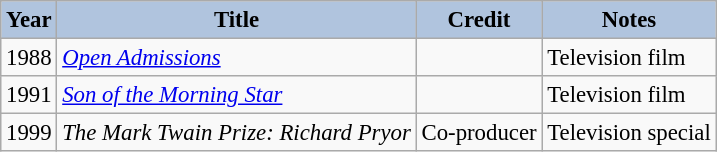<table class="wikitable" style="font-size:95%;">
<tr>
<th style="background:#B0C4DE;">Year</th>
<th style="background:#B0C4DE;">Title</th>
<th style="background:#B0C4DE;">Credit</th>
<th style="background:#B0C4DE;">Notes</th>
</tr>
<tr>
<td>1988</td>
<td><em><a href='#'>Open Admissions</a></em></td>
<td></td>
<td>Television film</td>
</tr>
<tr>
<td>1991</td>
<td><em><a href='#'>Son of the Morning Star</a></em></td>
<td></td>
<td>Television film</td>
</tr>
<tr>
<td>1999</td>
<td><em>The Mark Twain Prize: Richard Pryor</em></td>
<td>Co-producer</td>
<td>Television special</td>
</tr>
</table>
